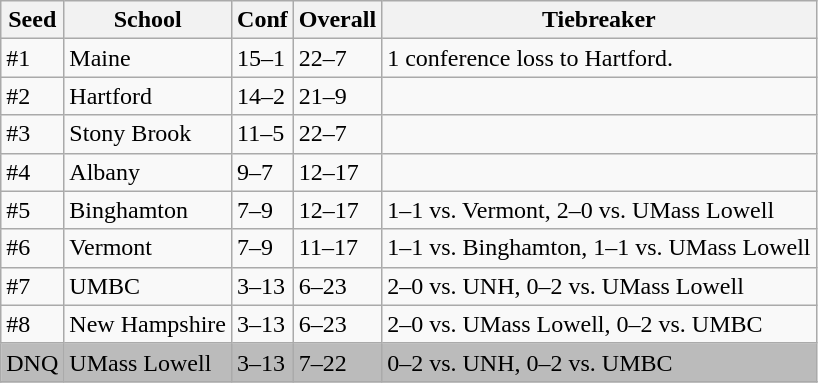<table class="wikitable">
<tr>
<th>Seed</th>
<th>School</th>
<th>Conf</th>
<th>Overall</th>
<th>Tiebreaker</th>
</tr>
<tr>
<td>#1</td>
<td>Maine</td>
<td>15–1</td>
<td>22–7</td>
<td>1 conference loss to Hartford.</td>
</tr>
<tr>
<td>#2</td>
<td>Hartford</td>
<td>14–2</td>
<td>21–9</td>
<td></td>
</tr>
<tr>
<td>#3</td>
<td>Stony Brook</td>
<td>11–5</td>
<td>22–7</td>
<td></td>
</tr>
<tr>
<td>#4</td>
<td>Albany</td>
<td>9–7</td>
<td>12–17</td>
<td></td>
</tr>
<tr>
<td>#5</td>
<td>Binghamton</td>
<td>7–9</td>
<td>12–17</td>
<td>1–1 vs. Vermont, 2–0 vs. UMass Lowell</td>
</tr>
<tr>
<td>#6</td>
<td>Vermont</td>
<td>7–9</td>
<td>11–17</td>
<td>1–1 vs. Binghamton, 1–1 vs. UMass Lowell</td>
</tr>
<tr>
<td>#7</td>
<td>UMBC</td>
<td>3–13</td>
<td>6–23</td>
<td>2–0 vs. UNH, 0–2 vs. UMass Lowell</td>
</tr>
<tr>
<td>#8</td>
<td>New Hampshire</td>
<td>3–13</td>
<td>6–23</td>
<td>2–0 vs. UMass Lowell, 0–2 vs. UMBC</td>
</tr>
<tr bgcolor=#bbbbbb>
<td>DNQ</td>
<td align=left>UMass Lowell</td>
<td>3–13</td>
<td>7–22</td>
<td>0–2 vs. UNH, 0–2 vs. UMBC</td>
</tr>
<tr>
</tr>
</table>
